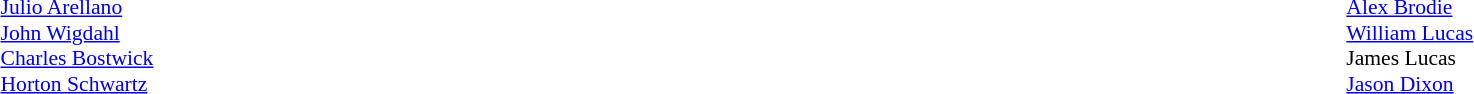<table width="100%">
<tr>
<td valign="top" width="50%"><br><table style="font-size:90%" cellspacing="0" cellpadding="0">
<tr>
<td colspan=4></td>
</tr>
<tr>
<th width=15></th>
<th width=15></th>
</tr>
<tr>
<td></td>
<td><strong></strong></td>
<td> <a href='#'>Julio Arellano</a></td>
</tr>
<tr>
<td></td>
<td><strong></strong></td>
<td> <a href='#'>John Wigdahl</a></td>
</tr>
<tr>
<td></td>
<td><strong></strong></td>
<td> <a href='#'>Charles Bostwick</a></td>
</tr>
<tr>
<td></td>
<td><strong></strong></td>
<td> <a href='#'>Horton Schwartz</a></td>
</tr>
<tr>
</tr>
</table>
</td>
<td valign="top" width="50%"><br><table style="font-size: 90%" cellspacing="0" cellpadding="0" align=center>
<tr>
<td colspan="3"></td>
</tr>
<tr>
<th width=25></th>
<th width=25></th>
</tr>
<tr>
<td></td>
<td></td>
<td> <a href='#'>Alex Brodie</a></td>
</tr>
<tr>
<td></td>
<td></td>
<td> <a href='#'>William Lucas</a></td>
</tr>
<tr>
<td></td>
<td></td>
<td> James Lucas</td>
</tr>
<tr>
<td></td>
<td></td>
<td> <a href='#'>Jason Dixon</a></td>
</tr>
<tr>
</tr>
</table>
</td>
</tr>
</table>
